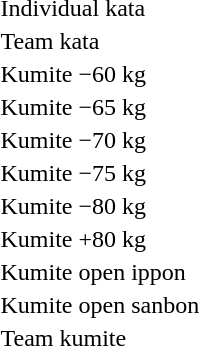<table>
<tr>
<td>Individual kata</td>
<td></td>
<td></td>
<td></td>
</tr>
<tr>
<td>Team kata</td>
<td></td>
<td></td>
<td></td>
</tr>
<tr>
<td rowspan=2>Kumite −60 kg</td>
<td rowspan=2></td>
<td rowspan=2></td>
<td></td>
</tr>
<tr>
<td></td>
</tr>
<tr>
<td rowspan=2>Kumite −65 kg</td>
<td rowspan=2></td>
<td rowspan=2></td>
<td></td>
</tr>
<tr>
<td></td>
</tr>
<tr>
<td rowspan=2>Kumite −70 kg</td>
<td rowspan=2></td>
<td rowspan=2></td>
<td></td>
</tr>
<tr>
<td></td>
</tr>
<tr>
<td rowspan=2>Kumite −75 kg</td>
<td rowspan=2></td>
<td rowspan=2></td>
<td></td>
</tr>
<tr>
<td></td>
</tr>
<tr>
<td rowspan=2>Kumite −80 kg</td>
<td rowspan=2></td>
<td rowspan=2></td>
<td></td>
</tr>
<tr>
<td></td>
</tr>
<tr>
<td rowspan=2>Kumite +80 kg</td>
<td rowspan=2></td>
<td rowspan=2></td>
<td></td>
</tr>
<tr>
<td></td>
</tr>
<tr>
<td rowspan=2>Kumite open ippon</td>
<td rowspan=2></td>
<td rowspan=2></td>
<td></td>
</tr>
<tr>
<td></td>
</tr>
<tr>
<td rowspan=2>Kumite open sanbon</td>
<td rowspan=2></td>
<td rowspan=2></td>
<td></td>
</tr>
<tr>
<td></td>
</tr>
<tr>
<td rowspan=2>Team kumite</td>
<td rowspan=2></td>
<td rowspan=2></td>
<td></td>
</tr>
<tr>
<td></td>
</tr>
</table>
